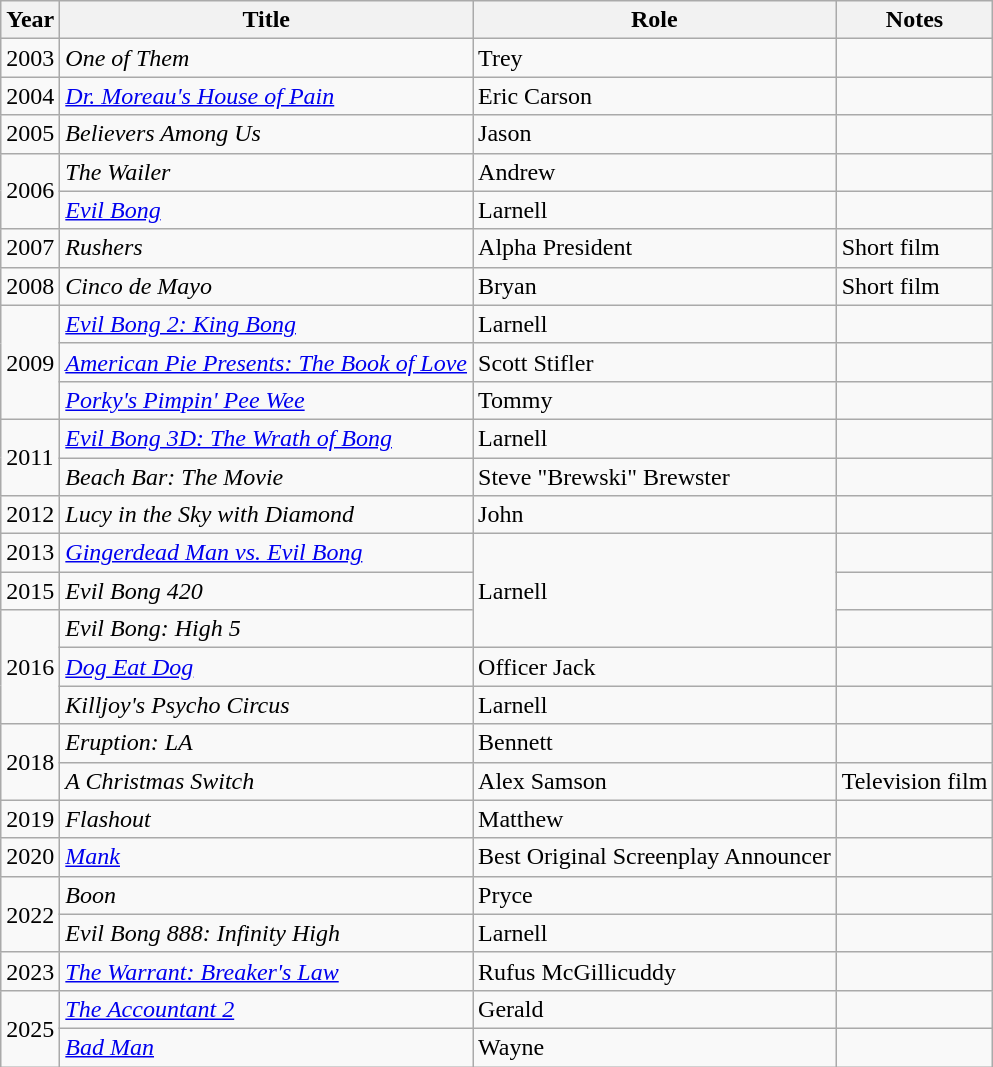<table class="wikitable sortable">
<tr>
<th>Year</th>
<th>Title</th>
<th>Role</th>
<th>Notes</th>
</tr>
<tr>
<td>2003</td>
<td><em>One of Them</em></td>
<td>Trey</td>
<td></td>
</tr>
<tr>
<td>2004</td>
<td><em><a href='#'>Dr. Moreau's House of Pain</a></em></td>
<td>Eric Carson</td>
<td></td>
</tr>
<tr>
<td>2005</td>
<td><em>Believers Among Us</em></td>
<td>Jason</td>
<td></td>
</tr>
<tr>
<td rowspan="2">2006</td>
<td><em>The Wailer</em></td>
<td>Andrew</td>
<td></td>
</tr>
<tr>
<td><em><a href='#'>Evil Bong</a></em></td>
<td>Larnell</td>
<td></td>
</tr>
<tr>
<td>2007</td>
<td><em>Rushers</em></td>
<td>Alpha President</td>
<td>Short film</td>
</tr>
<tr>
<td>2008</td>
<td><em>Cinco de Mayo</em></td>
<td>Bryan</td>
<td>Short film</td>
</tr>
<tr>
<td rowspan="3">2009</td>
<td><em><a href='#'>Evil Bong 2: King Bong</a></em></td>
<td>Larnell</td>
<td></td>
</tr>
<tr>
<td><em><a href='#'>American Pie Presents: The Book of Love</a></em></td>
<td>Scott Stifler</td>
<td></td>
</tr>
<tr>
<td><em><a href='#'>Porky's Pimpin' Pee Wee</a></em></td>
<td>Tommy</td>
<td></td>
</tr>
<tr>
<td rowspan="2">2011</td>
<td><em><a href='#'>Evil Bong 3D: The Wrath of Bong</a></em></td>
<td>Larnell</td>
<td></td>
</tr>
<tr>
<td><em>Beach Bar: The Movie</em></td>
<td>Steve "Brewski" Brewster</td>
<td></td>
</tr>
<tr>
<td>2012</td>
<td><em>Lucy in the Sky with Diamond</em></td>
<td>John</td>
<td></td>
</tr>
<tr>
<td>2013</td>
<td><em><a href='#'>Gingerdead Man vs. Evil Bong</a></em></td>
<td rowspan="3">Larnell</td>
<td></td>
</tr>
<tr>
<td>2015</td>
<td><em>Evil Bong 420</em></td>
<td></td>
</tr>
<tr>
<td rowspan="3">2016</td>
<td><em>Evil Bong: High 5</em></td>
<td></td>
</tr>
<tr>
<td><em><a href='#'>Dog Eat Dog</a></em></td>
<td>Officer Jack</td>
<td></td>
</tr>
<tr>
<td><em>Killjoy's Psycho Circus</em></td>
<td>Larnell</td>
<td></td>
</tr>
<tr>
<td rowspan="2">2018</td>
<td><em>Eruption: LA</em></td>
<td>Bennett</td>
<td></td>
</tr>
<tr>
<td><em>A Christmas Switch</em></td>
<td>Alex Samson</td>
<td>Television film</td>
</tr>
<tr>
<td>2019</td>
<td><em>Flashout</em></td>
<td>Matthew</td>
<td></td>
</tr>
<tr>
<td>2020</td>
<td><em><a href='#'>Mank</a></em></td>
<td>Best Original Screenplay Announcer</td>
<td></td>
</tr>
<tr>
<td rowspan="2">2022</td>
<td><em>Boon</em></td>
<td>Pryce</td>
<td></td>
</tr>
<tr>
<td><em>Evil Bong 888: Infinity High</em></td>
<td>Larnell</td>
<td></td>
</tr>
<tr>
<td>2023</td>
<td><em><a href='#'>The Warrant: Breaker's Law</a></em></td>
<td>Rufus McGillicuddy</td>
<td></td>
</tr>
<tr>
<td rowspan="2">2025</td>
<td><em><a href='#'>The Accountant 2</a></em></td>
<td>Gerald</td>
<td></td>
</tr>
<tr>
<td><em><a href='#'>Bad Man</a></em></td>
<td>Wayne</td>
<td></td>
</tr>
</table>
